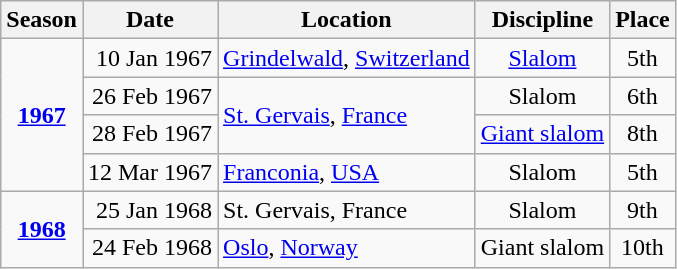<table class="wikitable">
<tr>
<th>Season</th>
<th>Date</th>
<th>Location</th>
<th>Discipline</th>
<th>Place</th>
</tr>
<tr>
<td rowspan=4 align=center><strong><a href='#'>1967</a></strong></td>
<td align=right>10 Jan 1967</td>
<td> <a href='#'>Grindelwald</a>, <a href='#'>Switzerland</a></td>
<td align=center><a href='#'>Slalom</a></td>
<td align=center>5th</td>
</tr>
<tr>
<td align=right>26 Feb 1967</td>
<td rowspan=2> <a href='#'>St. Gervais</a>, <a href='#'>France</a></td>
<td align=center>Slalom</td>
<td align=center>6th</td>
</tr>
<tr>
<td align=right>28 Feb 1967</td>
<td align=center><a href='#'>Giant slalom</a></td>
<td align=center>8th</td>
</tr>
<tr>
<td align=right>12 Mar 1967</td>
<td> <a href='#'>Franconia</a>, <a href='#'>USA</a></td>
<td align=center>Slalom</td>
<td align=center>5th</td>
</tr>
<tr>
<td rowspan=2 align=center><strong><a href='#'>1968</a></strong></td>
<td align=right>25 Jan 1968</td>
<td> St. Gervais, France</td>
<td align=center>Slalom</td>
<td align=center>9th</td>
</tr>
<tr>
<td align=right>24 Feb 1968</td>
<td> <a href='#'>Oslo</a>, <a href='#'>Norway</a></td>
<td align=center>Giant slalom</td>
<td align=center>10th</td>
</tr>
</table>
